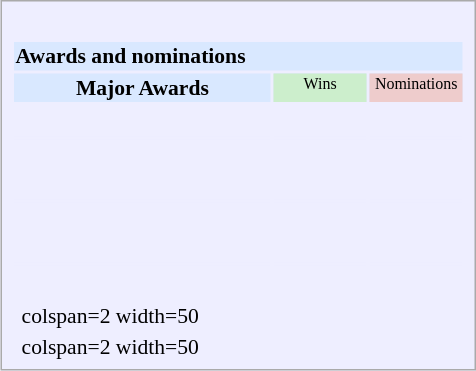<table class="infobox" style="width:22em; text-align:left; font-size:90%; vertical-align:middle; background:#eef;">
<tr style="background:white;">
</tr>
<tr>
<td colspan="3"><br><table class="collapsible collapsed" style="width:100%;">
<tr>
<th colspan="3" style="background:#d9e8ff; text-align:left;">Awards and nominations</th>
</tr>
<tr style="background:#d9e8ff; text-align:center;">
<th style="vertical-align: middle;">Major Awards</th>
<td style="background:#cec; font-size:8pt; width:60px;">Wins</td>
<td style="background:#ecc; font-size:8pt; width:60px;">Nominations</td>
</tr>
<tr>
</tr>
<tr bgcolor=#eeeeff>
<td align="center"><br></td>
<td></td>
<td></td>
</tr>
<tr bgcolor=#eeeeff>
<td align="center"><br></td>
<td></td>
<td></td>
</tr>
<tr bgcolor=#eeeeff>
<td align="center"><br></td>
<td></td>
<td></td>
</tr>
<tr bgcolor=#eeeeff>
<td align="center"><br></td>
<td></td>
<td></td>
</tr>
<tr bgcolor=#eeeeff>
<td align="center"><br></td>
<td></td>
<td></td>
</tr>
<tr bgcolor=#eeeeff>
<td align="center"><br></td>
<td></td>
<td></td>
</tr>
</table>
</td>
</tr>
<tr>
<td></td>
<td>colspan=2 width=50 </td>
</tr>
<tr>
<td></td>
<td>colspan=2 width=50 </td>
</tr>
</table>
